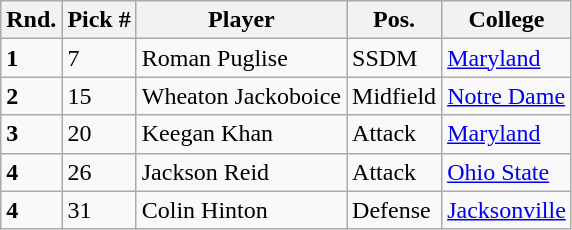<table class="wikitable">
<tr>
<th>Rnd.</th>
<th>Pick #</th>
<th>Player</th>
<th>Pos.</th>
<th>College</th>
</tr>
<tr>
<td><strong>1</strong></td>
<td>7</td>
<td>Roman Puglise</td>
<td>SSDM</td>
<td><a href='#'>Maryland</a></td>
</tr>
<tr>
<td><strong>2</strong></td>
<td>15</td>
<td>Wheaton Jackoboice</td>
<td>Midfield</td>
<td><a href='#'>Notre Dame</a></td>
</tr>
<tr>
<td><strong>3</strong></td>
<td>20</td>
<td>Keegan Khan</td>
<td>Attack</td>
<td><a href='#'>Maryland</a></td>
</tr>
<tr>
<td><strong>4</strong></td>
<td>26</td>
<td>Jackson Reid</td>
<td>Attack</td>
<td><a href='#'>Ohio State</a></td>
</tr>
<tr>
<td><strong>4</strong></td>
<td>31</td>
<td>Colin Hinton</td>
<td>Defense</td>
<td><a href='#'>Jacksonville</a></td>
</tr>
</table>
